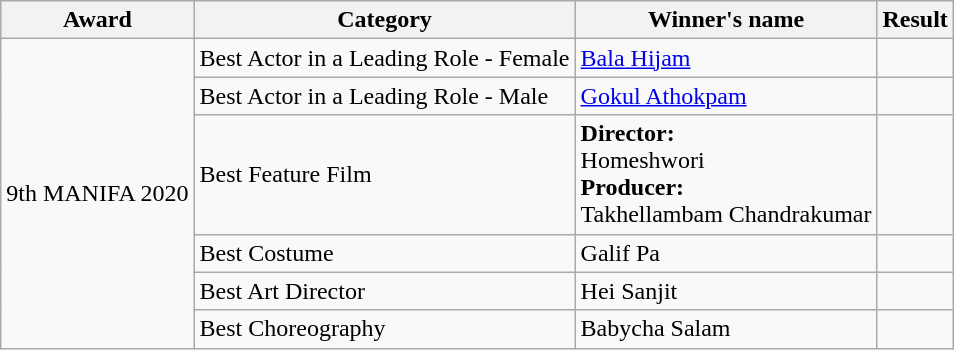<table class="wikitable sortable">
<tr>
<th>Award</th>
<th>Category</th>
<th>Winner's name</th>
<th>Result</th>
</tr>
<tr>
<td rowspan="6">9th MANIFA 2020</td>
<td>Best Actor in a Leading Role - Female</td>
<td><a href='#'>Bala Hijam</a></td>
<td></td>
</tr>
<tr>
<td>Best Actor in a Leading Role - Male</td>
<td><a href='#'>Gokul Athokpam</a></td>
<td></td>
</tr>
<tr>
<td>Best Feature Film</td>
<td><strong>Director:</strong><br>Homeshwori<br><strong>Producer:</strong><br>Takhellambam Chandrakumar</td>
<td></td>
</tr>
<tr>
<td>Best Costume</td>
<td>Galif Pa</td>
<td></td>
</tr>
<tr>
<td>Best Art Director</td>
<td>Hei Sanjit</td>
<td></td>
</tr>
<tr>
<td>Best Choreography</td>
<td>Babycha Salam</td>
<td></td>
</tr>
</table>
